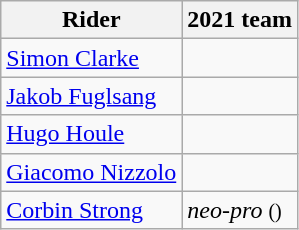<table class="wikitable">
<tr>
<th>Rider</th>
<th>2021 team</th>
</tr>
<tr>
<td><a href='#'>Simon Clarke</a></td>
<td></td>
</tr>
<tr>
<td><a href='#'>Jakob Fuglsang</a></td>
<td></td>
</tr>
<tr>
<td><a href='#'>Hugo Houle</a></td>
<td></td>
</tr>
<tr>
<td><a href='#'>Giacomo Nizzolo</a></td>
<td></td>
</tr>
<tr>
<td><a href='#'>Corbin Strong</a></td>
<td><em>neo-pro</em> <small>()</small></td>
</tr>
</table>
